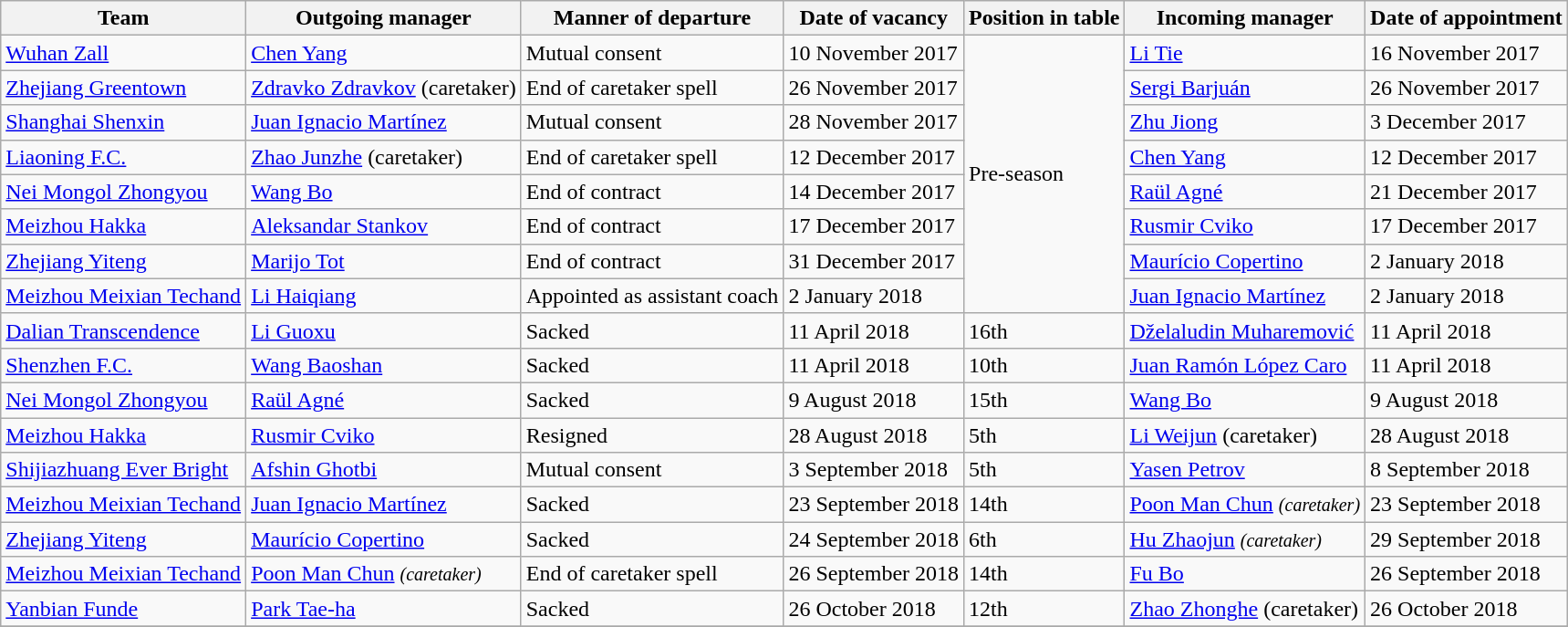<table class="wikitable">
<tr>
<th>Team</th>
<th>Outgoing manager</th>
<th>Manner of departure</th>
<th>Date of vacancy</th>
<th>Position in table</th>
<th>Incoming manager</th>
<th>Date of appointment</th>
</tr>
<tr>
<td><a href='#'>Wuhan Zall</a></td>
<td> <a href='#'>Chen Yang</a></td>
<td>Mutual consent</td>
<td>10 November 2017</td>
<td rowspan=8>Pre-season</td>
<td> <a href='#'>Li Tie</a></td>
<td>16 November 2017</td>
</tr>
<tr>
<td><a href='#'>Zhejiang Greentown</a></td>
<td> <a href='#'>Zdravko Zdravkov</a> (caretaker)</td>
<td>End of caretaker spell</td>
<td>26 November 2017</td>
<td> <a href='#'>Sergi Barjuán</a></td>
<td>26 November 2017</td>
</tr>
<tr>
<td><a href='#'>Shanghai Shenxin</a></td>
<td> <a href='#'>Juan Ignacio Martínez</a></td>
<td>Mutual consent</td>
<td>28 November 2017</td>
<td> <a href='#'>Zhu Jiong</a></td>
<td>3 December 2017</td>
</tr>
<tr>
<td><a href='#'>Liaoning F.C.</a></td>
<td> <a href='#'>Zhao Junzhe</a> (caretaker)</td>
<td>End of caretaker spell</td>
<td>12 December 2017</td>
<td> <a href='#'>Chen Yang</a></td>
<td>12 December 2017</td>
</tr>
<tr>
<td><a href='#'>Nei Mongol Zhongyou</a></td>
<td> <a href='#'>Wang Bo</a></td>
<td>End of contract</td>
<td>14 December 2017</td>
<td> <a href='#'>Raül Agné</a></td>
<td>21 December 2017</td>
</tr>
<tr>
<td><a href='#'>Meizhou Hakka</a></td>
<td> <a href='#'>Aleksandar Stankov</a></td>
<td>End of contract</td>
<td>17 December 2017</td>
<td> <a href='#'>Rusmir Cviko</a></td>
<td>17 December 2017</td>
</tr>
<tr>
<td><a href='#'>Zhejiang Yiteng</a></td>
<td> <a href='#'>Marijo Tot</a></td>
<td>End of contract</td>
<td>31 December 2017</td>
<td> <a href='#'>Maurício Copertino</a></td>
<td>2 January 2018</td>
</tr>
<tr>
<td><a href='#'>Meizhou Meixian Techand</a></td>
<td> <a href='#'>Li Haiqiang</a></td>
<td>Appointed as assistant coach</td>
<td>2 January 2018</td>
<td> <a href='#'>Juan Ignacio Martínez</a></td>
<td>2 January 2018</td>
</tr>
<tr>
<td><a href='#'>Dalian Transcendence</a></td>
<td> <a href='#'>Li Guoxu</a></td>
<td>Sacked</td>
<td>11 April 2018</td>
<td>16th</td>
<td> <a href='#'>Dželaludin Muharemović</a></td>
<td>11 April 2018</td>
</tr>
<tr>
<td><a href='#'>Shenzhen F.C.</a></td>
<td> <a href='#'>Wang Baoshan</a></td>
<td>Sacked</td>
<td>11 April 2018</td>
<td>10th</td>
<td> <a href='#'>Juan Ramón López Caro</a></td>
<td>11 April 2018</td>
</tr>
<tr>
<td><a href='#'>Nei Mongol Zhongyou</a></td>
<td> <a href='#'>Raül Agné</a></td>
<td>Sacked</td>
<td>9 August 2018</td>
<td>15th</td>
<td> <a href='#'>Wang Bo</a></td>
<td>9 August 2018</td>
</tr>
<tr>
<td><a href='#'>Meizhou Hakka</a></td>
<td> <a href='#'>Rusmir Cviko</a></td>
<td>Resigned</td>
<td>28 August 2018</td>
<td>5th</td>
<td> <a href='#'>Li Weijun</a> (caretaker)</td>
<td>28 August 2018</td>
</tr>
<tr>
<td><a href='#'>Shijiazhuang Ever Bright</a></td>
<td> <a href='#'>Afshin Ghotbi</a></td>
<td>Mutual consent</td>
<td>3 September 2018</td>
<td>5th</td>
<td> <a href='#'>Yasen Petrov</a></td>
<td>8 September 2018</td>
</tr>
<tr>
<td><a href='#'>Meizhou Meixian Techand</a></td>
<td> <a href='#'>Juan Ignacio Martínez</a></td>
<td>Sacked</td>
<td>23 September 2018</td>
<td>14th</td>
<td> <a href='#'>Poon Man Chun</a> <small><em>(caretaker)</em></small></td>
<td>23 September 2018</td>
</tr>
<tr>
<td><a href='#'>Zhejiang Yiteng</a></td>
<td> <a href='#'>Maurício Copertino</a></td>
<td>Sacked</td>
<td>24 September 2018</td>
<td>6th</td>
<td> <a href='#'>Hu Zhaojun</a> <small><em>(caretaker)</em></small></td>
<td>29 September 2018</td>
</tr>
<tr>
<td><a href='#'>Meizhou Meixian Techand</a></td>
<td> <a href='#'>Poon Man Chun</a> <small><em>(caretaker)</em></small></td>
<td>End of caretaker spell</td>
<td>26 September 2018</td>
<td>14th</td>
<td> <a href='#'>Fu Bo</a></td>
<td>26 September 2018</td>
</tr>
<tr>
<td><a href='#'>Yanbian Funde</a></td>
<td> <a href='#'>Park Tae-ha</a></td>
<td>Sacked</td>
<td>26 October 2018</td>
<td>12th</td>
<td> <a href='#'>Zhao Zhonghe</a> (caretaker)</td>
<td>26 October 2018</td>
</tr>
<tr>
</tr>
</table>
